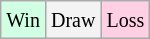<table class="wikitable">
<tr>
<td style="background-color: #d0ffe3;"><small>Win</small></td>
<td style="background-color: #f3f3f3;"><small>Draw</small></td>
<td style="background-color: #ffd0e3;"><small>Loss</small></td>
</tr>
</table>
